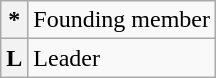<table class="wikitable">
<tr>
<th>*</th>
<td>Founding member</td>
</tr>
<tr>
<th>L</th>
<td>Leader</td>
</tr>
</table>
